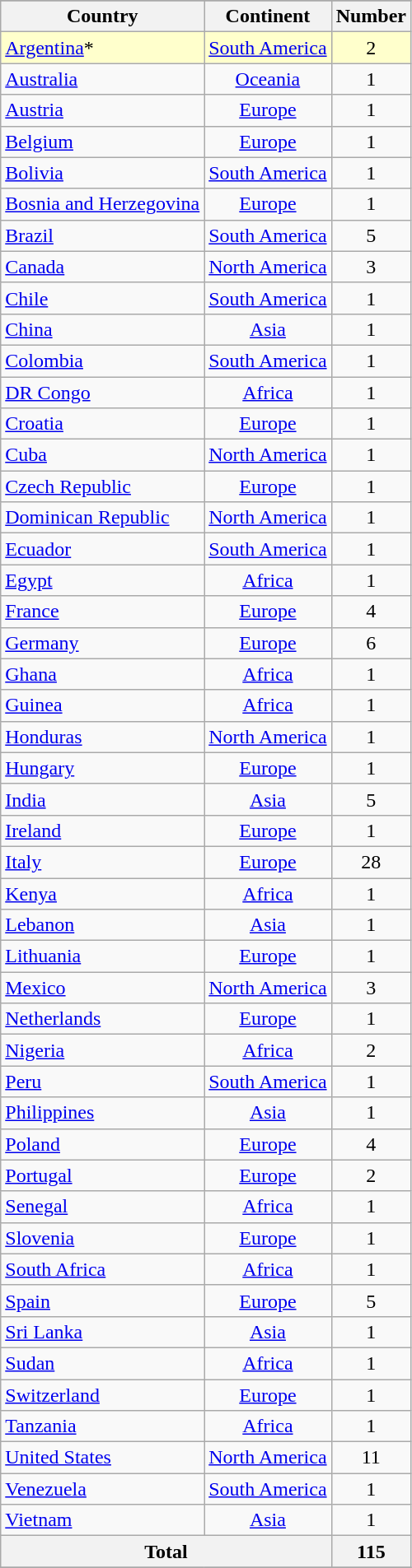<table class="wikitable sortable" style="text-align:center">
<tr>
</tr>
<tr>
<th scope="col">Country</th>
<th scope="col">Continent</th>
<th scope="col">Number</th>
</tr>
<tr style="background:#ffc">
<td scope="row" style="text-align:left"><a href='#'>Argentina</a>*</td>
<td data-sort-value="America, South"><a href='#'>South America</a></td>
<td>2</td>
</tr>
<tr>
<td scope="row" style="text-align:left"><a href='#'>Australia</a></td>
<td><a href='#'>Oceania</a></td>
<td>1</td>
</tr>
<tr>
<td scope="row" style="text-align:left"><a href='#'>Austria</a></td>
<td><a href='#'>Europe</a></td>
<td>1</td>
</tr>
<tr>
<td scope="row" style="text-align:left"><a href='#'>Belgium</a></td>
<td><a href='#'>Europe</a></td>
<td>1</td>
</tr>
<tr>
<td scope="row" style="text-align:left"><a href='#'>Bolivia</a></td>
<td data-sort-value="America, South"><a href='#'>South America</a></td>
<td>1</td>
</tr>
<tr>
<td scope="row" style="text-align:left"><a href='#'>Bosnia and Herzegovina</a></td>
<td><a href='#'>Europe</a></td>
<td>1</td>
</tr>
<tr>
<td scope="row" style="text-align:left"><a href='#'>Brazil</a></td>
<td data-sort-value="America, South"><a href='#'>South America</a></td>
<td>5</td>
</tr>
<tr>
<td scope="row" style="text-align:left"><a href='#'>Canada</a></td>
<td data-sort-value="America, North"><a href='#'>North America</a></td>
<td>3</td>
</tr>
<tr>
<td scope="row" style="text-align:left"><a href='#'>Chile</a></td>
<td data-sort-value="America, South"><a href='#'>South America</a></td>
<td>1</td>
</tr>
<tr>
<td scope="row" style="text-align:left"><a href='#'>China</a> </td>
<td><a href='#'>Asia</a></td>
<td>1</td>
</tr>
<tr>
<td scope="row" style="text-align:left"><a href='#'>Colombia</a></td>
<td data-sort-value="America, South"><a href='#'>South America</a></td>
<td>1</td>
</tr>
<tr>
<td scope="row" style="text-align:left" data-sort-value="Congo, Democratic Republic of the"><a href='#'>DR Congo</a></td>
<td><a href='#'>Africa</a></td>
<td>1</td>
</tr>
<tr>
<td scope="row" style="text-align:left"><a href='#'>Croatia</a></td>
<td><a href='#'>Europe</a></td>
<td>1</td>
</tr>
<tr>
<td scope="row" style="text-align:left"><a href='#'>Cuba</a></td>
<td data-sort-value="America, North"><a href='#'>North America</a></td>
<td>1</td>
</tr>
<tr>
<td scope="row" style="text-align:left"><a href='#'>Czech Republic</a></td>
<td><a href='#'>Europe</a></td>
<td>1</td>
</tr>
<tr>
<td scope="row" style="text-align:left"><a href='#'>Dominican Republic</a></td>
<td data-sort-value="America, North"><a href='#'>North America</a></td>
<td>1</td>
</tr>
<tr>
<td scope="row" style="text-align:left"><a href='#'>Ecuador</a></td>
<td data-sort-value="America, South"><a href='#'>South America</a></td>
<td>1</td>
</tr>
<tr>
<td scope="row" style="text-align:left"><a href='#'>Egypt</a></td>
<td><a href='#'>Africa</a></td>
<td>1</td>
</tr>
<tr>
<td scope="row" style="text-align:left"><a href='#'>France</a></td>
<td><a href='#'>Europe</a></td>
<td>4</td>
</tr>
<tr>
<td scope="row" style="text-align:left"><a href='#'>Germany</a></td>
<td><a href='#'>Europe</a></td>
<td>6</td>
</tr>
<tr>
<td scope="row" style="text-align:left"><a href='#'>Ghana</a></td>
<td><a href='#'>Africa</a></td>
<td>1</td>
</tr>
<tr>
<td scope="row" style="text-align:left"><a href='#'>Guinea</a></td>
<td><a href='#'>Africa</a></td>
<td>1</td>
</tr>
<tr>
<td scope="row" style="text-align:left"><a href='#'>Honduras</a></td>
<td data-sort-value="America, North"><a href='#'>North America</a></td>
<td>1</td>
</tr>
<tr>
<td scope="row" style="text-align:left"><a href='#'>Hungary</a></td>
<td><a href='#'>Europe</a></td>
<td>1</td>
</tr>
<tr>
<td scope="row" style="text-align:left"><a href='#'>India</a></td>
<td><a href='#'>Asia</a></td>
<td>5</td>
</tr>
<tr>
<td scope="row" style="text-align:left"><a href='#'>Ireland</a></td>
<td><a href='#'>Europe</a></td>
<td>1</td>
</tr>
<tr>
<td scope="row" style="text-align:left"><a href='#'>Italy</a></td>
<td><a href='#'>Europe</a></td>
<td>28</td>
</tr>
<tr>
<td scope="row" style="text-align:left"><a href='#'>Kenya</a></td>
<td><a href='#'>Africa</a></td>
<td>1</td>
</tr>
<tr>
<td scope="row" style="text-align:left"><a href='#'>Lebanon</a></td>
<td><a href='#'>Asia</a></td>
<td>1</td>
</tr>
<tr>
<td scope="row" style="text-align:left"><a href='#'>Lithuania</a></td>
<td><a href='#'>Europe</a></td>
<td>1</td>
</tr>
<tr>
<td scope="row" style="text-align:left"><a href='#'>Mexico</a></td>
<td data-sort-value="America, North"><a href='#'>North America</a></td>
<td>3</td>
</tr>
<tr>
<td scope="row" style="text-align:left"><a href='#'>Netherlands</a></td>
<td><a href='#'>Europe</a></td>
<td>1</td>
</tr>
<tr>
<td scope="row" style="text-align:left"><a href='#'>Nigeria</a></td>
<td><a href='#'>Africa</a></td>
<td>2</td>
</tr>
<tr>
<td scope="row" style="text-align:left"><a href='#'>Peru</a></td>
<td data-sort-value="America, South"><a href='#'>South America</a></td>
<td>1</td>
</tr>
<tr>
<td scope="row" style="text-align:left"><a href='#'>Philippines</a></td>
<td><a href='#'>Asia</a></td>
<td>1</td>
</tr>
<tr>
<td scope="row" style="text-align:left"><a href='#'>Poland</a></td>
<td><a href='#'>Europe</a></td>
<td>4</td>
</tr>
<tr>
<td scope="row" style="text-align:left"><a href='#'>Portugal</a></td>
<td><a href='#'>Europe</a></td>
<td>2</td>
</tr>
<tr>
<td scope="row" style="text-align:left"><a href='#'>Senegal</a></td>
<td><a href='#'>Africa</a></td>
<td>1</td>
</tr>
<tr>
<td scope="row" style="text-align:left"><a href='#'>Slovenia</a></td>
<td><a href='#'>Europe</a></td>
<td>1</td>
</tr>
<tr>
<td scope="row" style="text-align:left"><a href='#'>South Africa</a></td>
<td><a href='#'>Africa</a></td>
<td>1</td>
</tr>
<tr>
<td scope="row" style="text-align:left"><a href='#'>Spain</a></td>
<td><a href='#'>Europe</a></td>
<td>5</td>
</tr>
<tr>
<td scope="row" style="text-align:left"><a href='#'>Sri Lanka</a></td>
<td><a href='#'>Asia</a></td>
<td>1</td>
</tr>
<tr>
<td scope="row" style="text-align:left"><a href='#'>Sudan</a></td>
<td><a href='#'>Africa</a></td>
<td>1</td>
</tr>
<tr>
<td scope="row" style="text-align:left"><a href='#'>Switzerland</a></td>
<td><a href='#'>Europe</a></td>
<td>1</td>
</tr>
<tr>
<td scope="row" style="text-align:left"><a href='#'>Tanzania</a></td>
<td><a href='#'>Africa</a></td>
<td>1</td>
</tr>
<tr>
<td scope="row" style="text-align:left"><a href='#'>United States</a></td>
<td data-sort-value="America, North"><a href='#'>North America</a></td>
<td>11</td>
</tr>
<tr>
<td scope="row" style="text-align:left"><a href='#'>Venezuela</a></td>
<td data-sort-value="America, South"><a href='#'>South America</a></td>
<td>1</td>
</tr>
<tr>
<td scope="row" style="text-align:left"><a href='#'>Vietnam</a></td>
<td><a href='#'>Asia</a></td>
<td>1</td>
</tr>
<tr>
<th scope="row" colspan="2">Total</th>
<th>115</th>
</tr>
<tr>
</tr>
</table>
